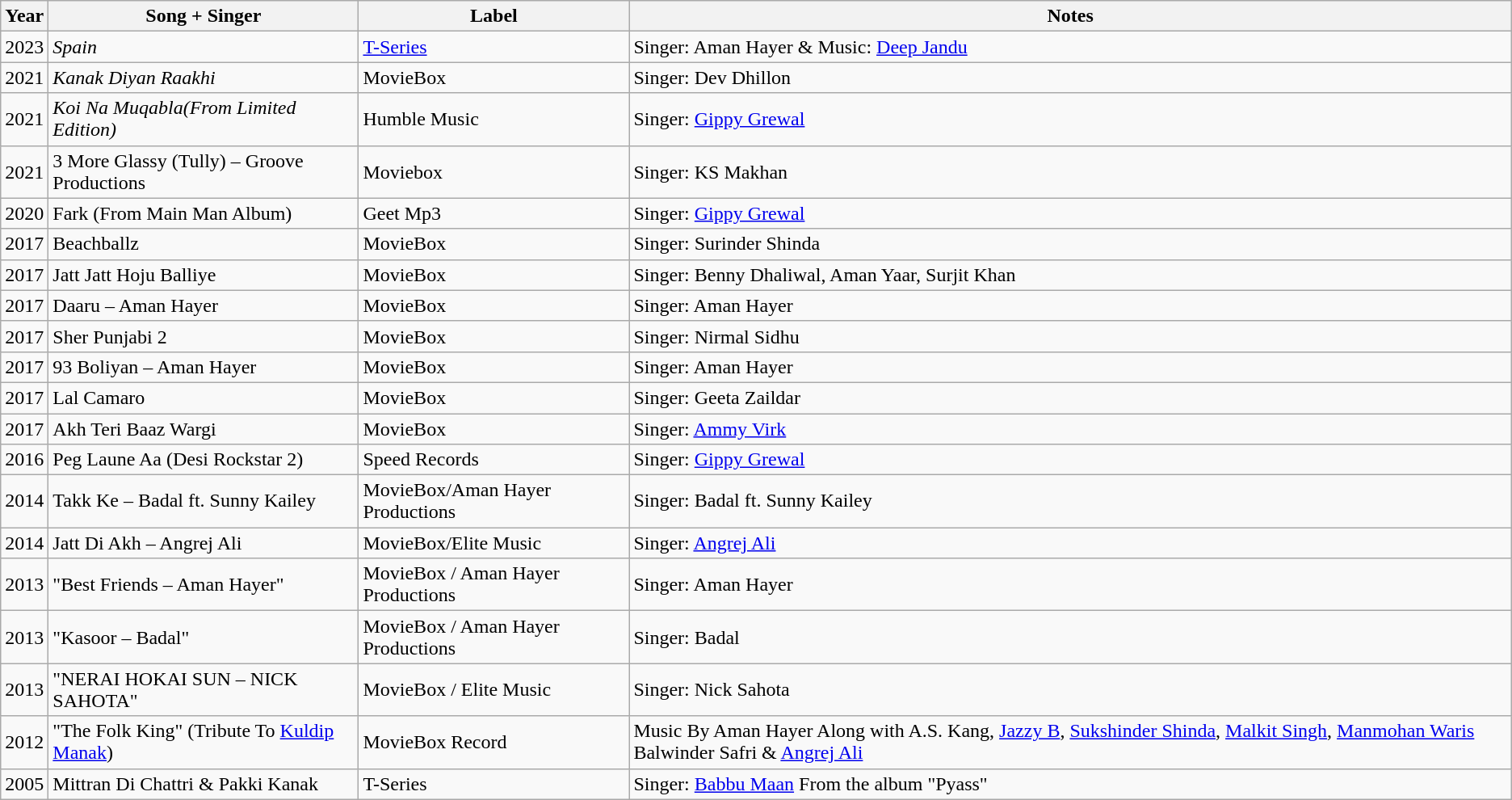<table class="wikitable">
<tr>
<th>Year</th>
<th>Song + Singer</th>
<th>Label</th>
<th>Notes</th>
</tr>
<tr>
<td>2023</td>
<td><em>Spain</em></td>
<td><a href='#'>T-Series</a></td>
<td>Singer: Aman Hayer & Music: <a href='#'>Deep Jandu</a></td>
</tr>
<tr>
<td>2021</td>
<td><em>Kanak Diyan Raakhi</em></td>
<td>MovieBox</td>
<td>Singer: Dev Dhillon</td>
</tr>
<tr>
<td>2021</td>
<td><em>Koi Na Muqabla(From Limited Edition)</td>
<td>Humble Music</td>
<td>Singer: <a href='#'>Gippy Grewal</a></td>
</tr>
<tr>
<td>2021</td>
<td></em>3 More Glassy (Tully) – Groove Productions<em></td>
<td>Moviebox</td>
<td>Singer: KS Makhan</td>
</tr>
<tr>
<td>2020</td>
<td></em>Fark (From Main Man Album)<em></td>
<td>Geet Mp3</td>
<td>Singer: <a href='#'>Gippy Grewal</a></td>
</tr>
<tr>
<td>2017</td>
<td></em>Beachballz<em></td>
<td>MovieBox</td>
<td>Singer: Surinder Shinda</td>
</tr>
<tr>
<td>2017</td>
<td></em>Jatt Jatt Hoju Balliye<em></td>
<td>MovieBox</td>
<td>Singer: Benny Dhaliwal, Aman Yaar, Surjit Khan</td>
</tr>
<tr>
<td>2017</td>
<td></em>Daaru – Aman Hayer<em></td>
<td>MovieBox</td>
<td>Singer: Aman Hayer</td>
</tr>
<tr>
<td>2017</td>
<td></em>Sher Punjabi 2<em></td>
<td>MovieBox</td>
<td>Singer: Nirmal Sidhu</td>
</tr>
<tr>
<td>2017</td>
<td></em>93 Boliyan – Aman Hayer<em></td>
<td>MovieBox</td>
<td>Singer: Aman Hayer</td>
</tr>
<tr>
<td>2017</td>
<td></em>Lal Camaro<em></td>
<td>MovieBox</td>
<td>Singer: Geeta Zaildar</td>
</tr>
<tr>
<td>2017</td>
<td></em>Akh Teri Baaz Wargi<em></td>
<td>MovieBox</td>
<td>Singer: <a href='#'>Ammy Virk</a></td>
</tr>
<tr>
<td>2016</td>
<td></em>Peg Laune Aa (Desi Rockstar 2)<em></td>
<td>Speed Records</td>
<td>Singer: <a href='#'>Gippy Grewal</a></td>
</tr>
<tr>
<td>2014</td>
<td></em>Takk Ke – Badal ft. Sunny Kailey<em></td>
<td>MovieBox/Aman Hayer Productions</td>
<td>Singer: Badal ft. Sunny Kailey</td>
</tr>
<tr>
<td>2014</td>
<td></em>Jatt Di Akh – Angrej Ali<em></td>
<td>MovieBox/Elite Music</td>
<td>Singer: <a href='#'>Angrej Ali</a></td>
</tr>
<tr>
<td>2013</td>
<td>"Best Friends – Aman Hayer"</td>
<td>MovieBox / Aman Hayer Productions</td>
<td>Singer: Aman Hayer</td>
</tr>
<tr>
<td>2013</td>
<td>"Kasoor – Badal"</td>
<td>MovieBox / Aman Hayer Productions</td>
<td>Singer: Badal</td>
</tr>
<tr>
<td>2013</td>
<td>"NERAI HOKAI SUN – NICK SAHOTA"</td>
<td>MovieBox / Elite Music</td>
<td>Singer: Nick Sahota</td>
</tr>
<tr>
<td>2012</td>
<td>"The Folk King" (Tribute To <a href='#'>Kuldip Manak</a>)</td>
<td>MovieBox Record</td>
<td>Music By Aman Hayer Along with A.S. Kang, <a href='#'>Jazzy B</a>, <a href='#'>Sukshinder Shinda</a>, <a href='#'>Malkit Singh</a>, <a href='#'>Manmohan Waris</a> Balwinder Safri & <a href='#'>Angrej Ali</a></td>
</tr>
<tr>
<td>2005</td>
<td>Mittran Di Chattri & Pakki Kanak</td>
<td>T-Series</td>
<td>Singer: <a href='#'>Babbu Maan</a> From the album "Pyass"</td>
</tr>
</table>
